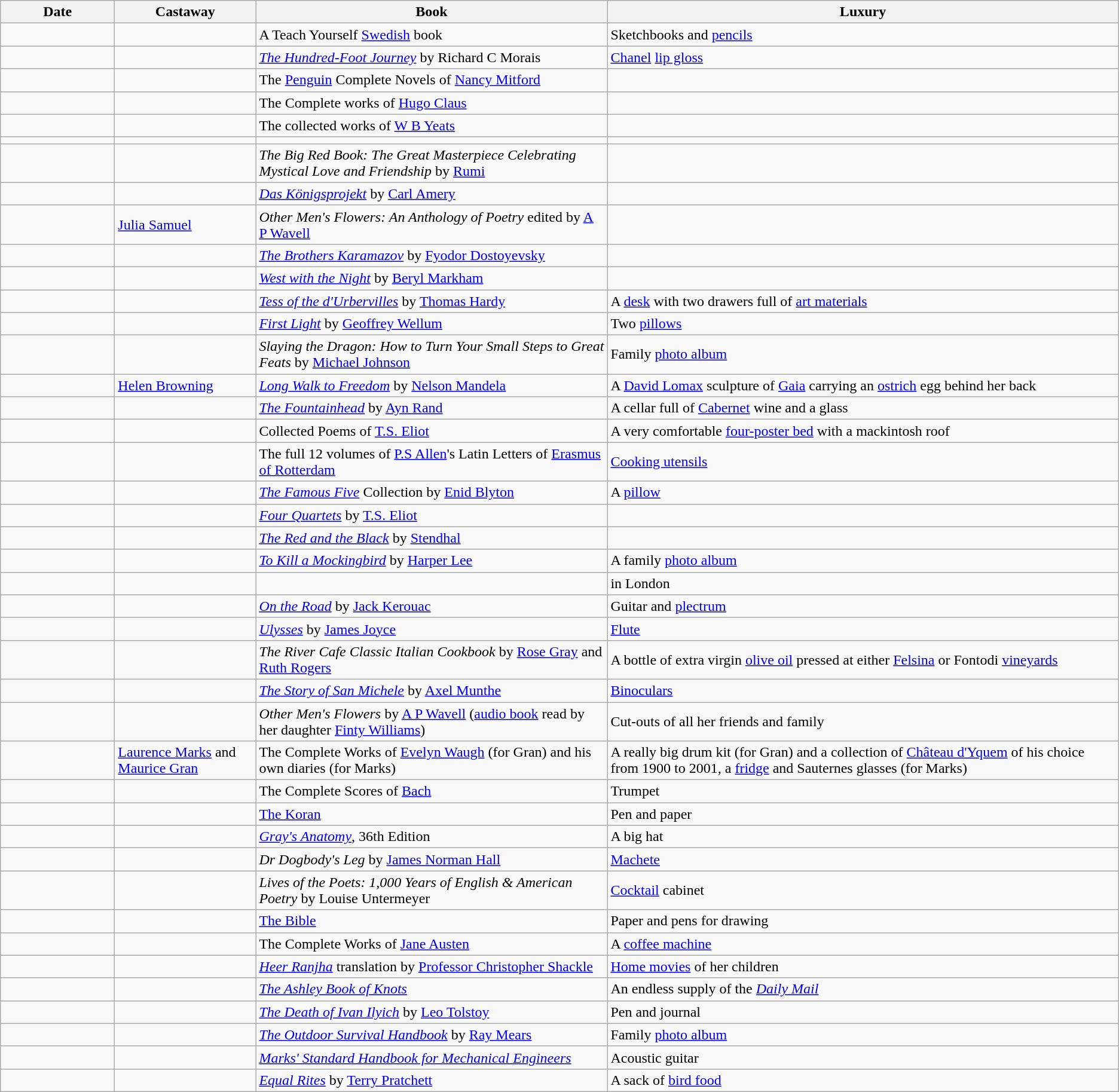<table class="wikitable sortable">
<tr>
<th style="width:120px;">Date</th>
<th style="width:150px;">Castaway</th>
<th>Book</th>
<th>Luxury</th>
</tr>
<tr>
<td></td>
<td></td>
<td>A Teach Yourself <a href='#'>Swedish</a> book</td>
<td>Sketchbooks and <a href='#'>pencils</a></td>
</tr>
<tr>
<td></td>
<td></td>
<td><em><a href='#'>The Hundred-Foot Journey</a></em> by Richard C Morais</td>
<td><a href='#'>Chanel</a> <a href='#'>lip gloss</a></td>
</tr>
<tr>
<td></td>
<td></td>
<td>The <a href='#'>Penguin</a> Complete Novels of <a href='#'>Nancy Mitford</a></td>
<td></td>
</tr>
<tr>
<td></td>
<td></td>
<td>The Complete works of <a href='#'>Hugo Claus</a></td>
<td></td>
</tr>
<tr>
<td></td>
<td></td>
<td>The collected works of <a href='#'>W B Yeats</a></td>
<td></td>
</tr>
<tr>
<td></td>
<td></td>
<td></td>
<td></td>
</tr>
<tr>
<td></td>
<td></td>
<td><em>The Big Red Book: The Great Masterpiece Celebrating Mystical Love and Friendship</em> by <a href='#'>Rumi</a></td>
<td></td>
</tr>
<tr>
<td></td>
<td></td>
<td><em><a href='#'>Das Königsprojekt</a></em> by <a href='#'>Carl Amery</a></td>
<td></td>
</tr>
<tr>
<td></td>
<td><a href='#'>Julia Samuel</a></td>
<td><em>Other Men's Flowers: An Anthology of Poetry</em> edited by <a href='#'>A P Wavell</a></td>
<td></td>
</tr>
<tr>
<td></td>
<td></td>
<td><em><a href='#'>The Brothers Karamazov</a></em> by <a href='#'>Fyodor Dostoyevsky</a></td>
<td></td>
</tr>
<tr>
<td></td>
<td></td>
<td><em><a href='#'>West with the Night</a></em>  by <a href='#'>Beryl Markham</a></td>
<td></td>
</tr>
<tr>
<td></td>
<td></td>
<td><em><a href='#'>Tess of the d'Urbervilles</a></em> by <a href='#'>Thomas Hardy</a></td>
<td>A <a href='#'>desk</a> with two drawers full of <a href='#'>art materials</a></td>
</tr>
<tr>
<td></td>
<td></td>
<td><em><a href='#'>First Light</a></em> by <a href='#'>Geoffrey Wellum</a></td>
<td>Two <a href='#'>pillows</a></td>
</tr>
<tr>
<td></td>
<td></td>
<td><em>Slaying the Dragon: How to Turn Your Small Steps to Great Feats</em>  by <a href='#'>Michael Johnson</a></td>
<td>Family <a href='#'>photo album</a></td>
</tr>
<tr>
<td></td>
<td><a href='#'>Helen Browning</a></td>
<td><em><a href='#'>Long Walk to Freedom</a></em> by <a href='#'>Nelson Mandela</a></td>
<td>A <a href='#'>David Lomax</a> sculpture of <a href='#'>Gaia</a> carrying an <a href='#'>ostrich</a> egg behind her back</td>
</tr>
<tr>
<td></td>
<td></td>
<td><em><a href='#'>The Fountainhead</a></em> by <a href='#'>Ayn Rand</a></td>
<td>A cellar full of <a href='#'>Cabernet</a> wine and a glass</td>
</tr>
<tr>
<td></td>
<td></td>
<td>Collected Poems of <a href='#'>T.S. Eliot</a></td>
<td>A very comfortable <a href='#'>four-poster bed</a> with a mackintosh roof</td>
</tr>
<tr>
<td></td>
<td></td>
<td>The full 12 volumes of <a href='#'>P.S Allen</a>'s Latin Letters of <a href='#'>Erasmus of Rotterdam</a></td>
<td><a href='#'>Cooking utensils</a></td>
</tr>
<tr>
<td></td>
<td></td>
<td><em><a href='#'>The Famous Five</a></em> Collection by <a href='#'>Enid Blyton</a></td>
<td>A <a href='#'>pillow</a></td>
</tr>
<tr>
<td></td>
<td></td>
<td><em><a href='#'>Four Quartets</a></em> by <a href='#'>T.S. Eliot</a></td>
<td></td>
</tr>
<tr>
<td></td>
<td></td>
<td><em><a href='#'>The Red and the Black</a></em> by <a href='#'>Stendhal</a></td>
<td></td>
</tr>
<tr>
<td></td>
<td></td>
<td><em><a href='#'>To Kill a Mockingbird</a></em> by <a href='#'>Harper Lee</a></td>
<td>A family <a href='#'>photo album</a></td>
</tr>
<tr>
<td></td>
<td></td>
<td></td>
<td> in London</td>
</tr>
<tr>
<td></td>
<td></td>
<td><em><a href='#'>On the Road</a></em> by <a href='#'>Jack Kerouac</a></td>
<td>Guitar and <a href='#'>plectrum</a></td>
</tr>
<tr>
<td></td>
<td></td>
<td><em><a href='#'>Ulysses</a></em> by <a href='#'>James Joyce</a></td>
<td><a href='#'>Flute</a></td>
</tr>
<tr>
<td></td>
<td></td>
<td><em>The River Cafe Classic Italian Cookbook</em> by <a href='#'>Rose Gray</a> and <a href='#'>Ruth Rogers</a></td>
<td>A bottle of extra virgin <a href='#'>olive oil</a> pressed at either <a href='#'>Felsina</a> or Fontodi <a href='#'>vineyards</a></td>
</tr>
<tr>
<td></td>
<td></td>
<td><em><a href='#'>The Story of San Michele</a></em> by <a href='#'>Axel Munthe</a></td>
<td><a href='#'>Binoculars</a></td>
</tr>
<tr>
<td></td>
<td></td>
<td><em>Other Men's Flowers</em> by <a href='#'>A P Wavell</a> (<a href='#'>audio book</a> read by her daughter <a href='#'>Finty Williams</a>)</td>
<td>Cut-outs of all her friends and family</td>
</tr>
<tr>
<td></td>
<td><a href='#'>Laurence Marks</a> and <a href='#'>Maurice Gran</a></td>
<td>The Complete Works of <a href='#'>Evelyn Waugh</a> (for Gran) and his own diaries (for Marks)</td>
<td>A really big drum kit (for Gran) and a collection of <a href='#'>Château d'Yquem</a> of his choice from 1900 to 2001, a <a href='#'>fridge</a> and Sauternes glasses (for Marks)</td>
</tr>
<tr>
<td></td>
<td></td>
<td>The Complete Scores of <a href='#'>Bach</a></td>
<td>Trumpet</td>
</tr>
<tr>
<td></td>
<td></td>
<td><a href='#'>The Koran</a></td>
<td>Pen and paper</td>
</tr>
<tr>
<td></td>
<td></td>
<td><em><a href='#'>Gray's Anatomy</a></em>, 36th Edition</td>
<td>A big hat</td>
</tr>
<tr>
<td></td>
<td></td>
<td><em>Dr Dogbody's Leg</em> by <a href='#'>James Norman Hall</a></td>
<td><a href='#'>Machete</a></td>
</tr>
<tr>
<td></td>
<td></td>
<td><em>Lives of the Poets: 1,000 Years of English & American Poetry</em> by Louise Untermeyer</td>
<td><a href='#'>Cocktail</a> cabinet</td>
</tr>
<tr>
<td></td>
<td></td>
<td><a href='#'>The Bible</a></td>
<td>Paper and pens for drawing</td>
</tr>
<tr>
<td></td>
<td></td>
<td>The Complete Works of <a href='#'>Jane Austen</a></td>
<td>A <a href='#'>coffee machine</a></td>
</tr>
<tr>
<td></td>
<td></td>
<td><em><a href='#'>Heer Ranjha</a></em> translation by <a href='#'>Professor Christopher Shackle</a></td>
<td><a href='#'>Home movies</a> of her children</td>
</tr>
<tr>
<td></td>
<td></td>
<td><em><a href='#'>The Ashley Book of Knots</a></em></td>
<td>An endless supply of the <em><a href='#'>Daily Mail</a></em></td>
</tr>
<tr>
<td></td>
<td></td>
<td><em><a href='#'>The Death of Ivan Ilyich</a></em> by <a href='#'>Leo Tolstoy</a></td>
<td>Pen and journal</td>
</tr>
<tr>
<td></td>
<td></td>
<td><em><a href='#'>The Outdoor Survival Handbook</a></em> by <a href='#'>Ray Mears</a></td>
<td>Family <a href='#'>photo album</a></td>
</tr>
<tr>
<td></td>
<td></td>
<td><em><a href='#'>Marks' Standard Handbook for Mechanical Engineers</a></em></td>
<td>Acoustic guitar</td>
</tr>
<tr>
<td></td>
<td></td>
<td><em><a href='#'>Equal Rites</a></em> by <a href='#'>Terry Pratchett</a></td>
<td>A sack of <a href='#'>bird food</a></td>
</tr>
</table>
